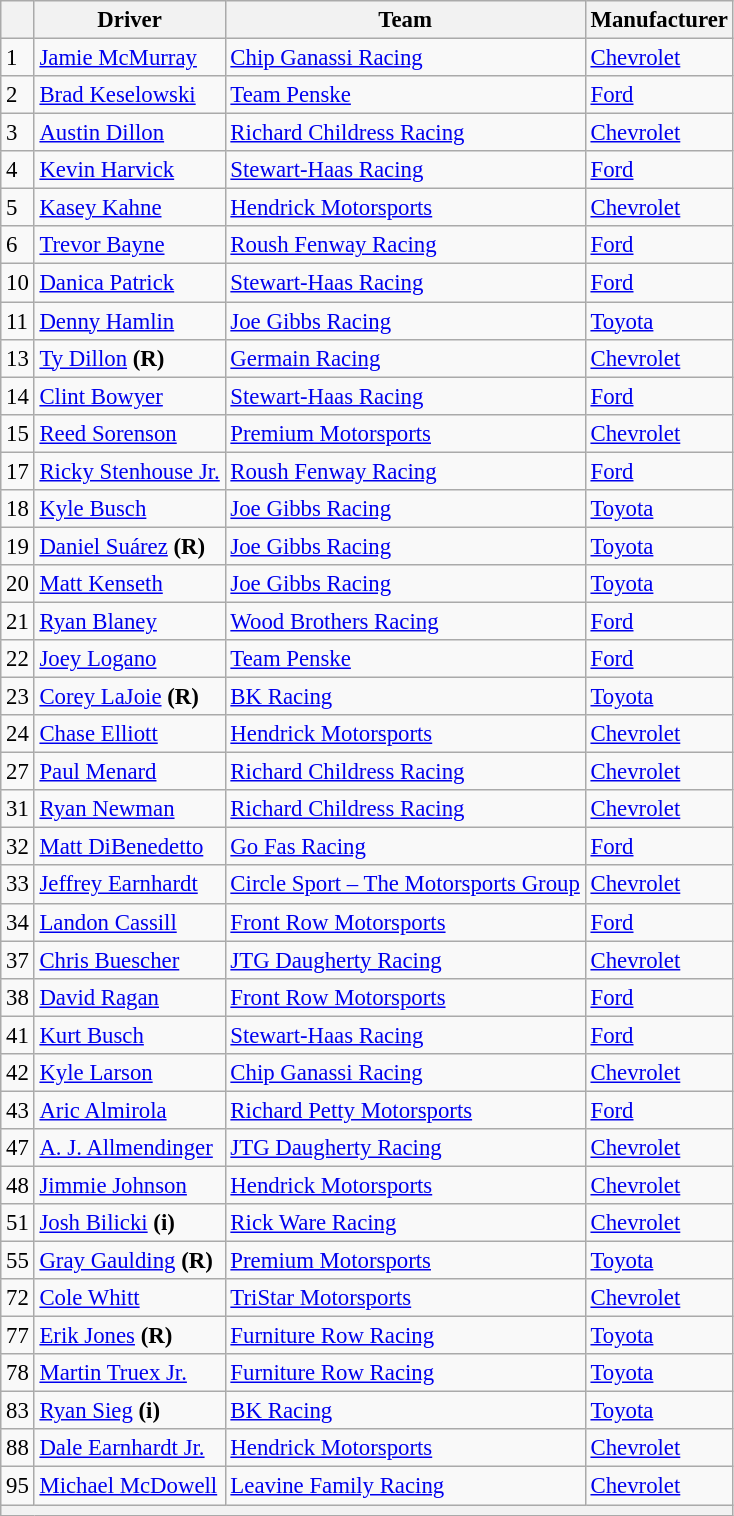<table class="wikitable" style="font-size:95%">
<tr>
<th></th>
<th>Driver</th>
<th>Team</th>
<th>Manufacturer</th>
</tr>
<tr>
<td>1</td>
<td><a href='#'>Jamie McMurray</a></td>
<td><a href='#'>Chip Ganassi Racing</a></td>
<td><a href='#'>Chevrolet</a></td>
</tr>
<tr>
<td>2</td>
<td><a href='#'>Brad Keselowski</a></td>
<td><a href='#'>Team Penske</a></td>
<td><a href='#'>Ford</a></td>
</tr>
<tr>
<td>3</td>
<td><a href='#'>Austin Dillon</a></td>
<td><a href='#'>Richard Childress Racing</a></td>
<td><a href='#'>Chevrolet</a></td>
</tr>
<tr>
<td>4</td>
<td><a href='#'>Kevin Harvick</a></td>
<td><a href='#'>Stewart-Haas Racing</a></td>
<td><a href='#'>Ford</a></td>
</tr>
<tr>
<td>5</td>
<td><a href='#'>Kasey Kahne</a></td>
<td><a href='#'>Hendrick Motorsports</a></td>
<td><a href='#'>Chevrolet</a></td>
</tr>
<tr>
<td>6</td>
<td><a href='#'>Trevor Bayne</a></td>
<td><a href='#'>Roush Fenway Racing</a></td>
<td><a href='#'>Ford</a></td>
</tr>
<tr>
<td>10</td>
<td><a href='#'>Danica Patrick</a></td>
<td><a href='#'>Stewart-Haas Racing</a></td>
<td><a href='#'>Ford</a></td>
</tr>
<tr>
<td>11</td>
<td><a href='#'>Denny Hamlin</a></td>
<td><a href='#'>Joe Gibbs Racing</a></td>
<td><a href='#'>Toyota</a></td>
</tr>
<tr>
<td>13</td>
<td><a href='#'>Ty Dillon</a> <strong>(R)</strong></td>
<td><a href='#'>Germain Racing</a></td>
<td><a href='#'>Chevrolet</a></td>
</tr>
<tr>
<td>14</td>
<td><a href='#'>Clint Bowyer</a></td>
<td><a href='#'>Stewart-Haas Racing</a></td>
<td><a href='#'>Ford</a></td>
</tr>
<tr>
<td>15</td>
<td><a href='#'>Reed Sorenson</a></td>
<td><a href='#'>Premium Motorsports</a></td>
<td><a href='#'>Chevrolet</a></td>
</tr>
<tr>
<td>17</td>
<td><a href='#'>Ricky Stenhouse Jr.</a></td>
<td><a href='#'>Roush Fenway Racing</a></td>
<td><a href='#'>Ford</a></td>
</tr>
<tr>
<td>18</td>
<td><a href='#'>Kyle Busch</a></td>
<td><a href='#'>Joe Gibbs Racing</a></td>
<td><a href='#'>Toyota</a></td>
</tr>
<tr>
<td>19</td>
<td><a href='#'>Daniel Suárez</a> <strong>(R)</strong></td>
<td><a href='#'>Joe Gibbs Racing</a></td>
<td><a href='#'>Toyota</a></td>
</tr>
<tr>
<td>20</td>
<td><a href='#'>Matt Kenseth</a></td>
<td><a href='#'>Joe Gibbs Racing</a></td>
<td><a href='#'>Toyota</a></td>
</tr>
<tr>
<td>21</td>
<td><a href='#'>Ryan Blaney</a></td>
<td><a href='#'>Wood Brothers Racing</a></td>
<td><a href='#'>Ford</a></td>
</tr>
<tr>
<td>22</td>
<td><a href='#'>Joey Logano</a></td>
<td><a href='#'>Team Penske</a></td>
<td><a href='#'>Ford</a></td>
</tr>
<tr>
<td>23</td>
<td><a href='#'>Corey LaJoie</a> <strong>(R)</strong></td>
<td><a href='#'>BK Racing</a></td>
<td><a href='#'>Toyota</a></td>
</tr>
<tr>
<td>24</td>
<td><a href='#'>Chase Elliott</a></td>
<td><a href='#'>Hendrick Motorsports</a></td>
<td><a href='#'>Chevrolet</a></td>
</tr>
<tr>
<td>27</td>
<td><a href='#'>Paul Menard</a></td>
<td><a href='#'>Richard Childress Racing</a></td>
<td><a href='#'>Chevrolet</a></td>
</tr>
<tr>
<td>31</td>
<td><a href='#'>Ryan Newman</a></td>
<td><a href='#'>Richard Childress Racing</a></td>
<td><a href='#'>Chevrolet</a></td>
</tr>
<tr>
<td>32</td>
<td><a href='#'>Matt DiBenedetto</a></td>
<td><a href='#'>Go Fas Racing</a></td>
<td><a href='#'>Ford</a></td>
</tr>
<tr>
<td>33</td>
<td><a href='#'>Jeffrey Earnhardt</a></td>
<td><a href='#'>Circle Sport – The Motorsports Group</a></td>
<td><a href='#'>Chevrolet</a></td>
</tr>
<tr>
<td>34</td>
<td><a href='#'>Landon Cassill</a></td>
<td><a href='#'>Front Row Motorsports</a></td>
<td><a href='#'>Ford</a></td>
</tr>
<tr>
<td>37</td>
<td><a href='#'>Chris Buescher</a></td>
<td><a href='#'>JTG Daugherty Racing</a></td>
<td><a href='#'>Chevrolet</a></td>
</tr>
<tr>
<td>38</td>
<td><a href='#'>David Ragan</a></td>
<td><a href='#'>Front Row Motorsports</a></td>
<td><a href='#'>Ford</a></td>
</tr>
<tr>
<td>41</td>
<td><a href='#'>Kurt Busch</a></td>
<td><a href='#'>Stewart-Haas Racing</a></td>
<td><a href='#'>Ford</a></td>
</tr>
<tr>
<td>42</td>
<td><a href='#'>Kyle Larson</a></td>
<td><a href='#'>Chip Ganassi Racing</a></td>
<td><a href='#'>Chevrolet</a></td>
</tr>
<tr>
<td>43</td>
<td><a href='#'>Aric Almirola</a></td>
<td><a href='#'>Richard Petty Motorsports</a></td>
<td><a href='#'>Ford</a></td>
</tr>
<tr>
<td>47</td>
<td><a href='#'>A. J. Allmendinger</a></td>
<td><a href='#'>JTG Daugherty Racing</a></td>
<td><a href='#'>Chevrolet</a></td>
</tr>
<tr>
<td>48</td>
<td><a href='#'>Jimmie Johnson</a></td>
<td><a href='#'>Hendrick Motorsports</a></td>
<td><a href='#'>Chevrolet</a></td>
</tr>
<tr>
<td>51</td>
<td><a href='#'>Josh Bilicki</a> <strong>(i)</strong></td>
<td><a href='#'>Rick Ware Racing</a></td>
<td><a href='#'>Chevrolet</a></td>
</tr>
<tr>
<td>55</td>
<td><a href='#'>Gray Gaulding</a> <strong>(R)</strong></td>
<td><a href='#'>Premium Motorsports</a></td>
<td><a href='#'>Toyota</a></td>
</tr>
<tr>
<td>72</td>
<td><a href='#'>Cole Whitt</a></td>
<td><a href='#'>TriStar Motorsports</a></td>
<td><a href='#'>Chevrolet</a></td>
</tr>
<tr>
<td>77</td>
<td><a href='#'>Erik Jones</a> <strong>(R)</strong></td>
<td><a href='#'>Furniture Row Racing</a></td>
<td><a href='#'>Toyota</a></td>
</tr>
<tr>
<td>78</td>
<td><a href='#'>Martin Truex Jr.</a></td>
<td><a href='#'>Furniture Row Racing</a></td>
<td><a href='#'>Toyota</a></td>
</tr>
<tr>
<td>83</td>
<td><a href='#'>Ryan Sieg</a> <strong>(i)</strong></td>
<td><a href='#'>BK Racing</a></td>
<td><a href='#'>Toyota</a></td>
</tr>
<tr>
<td>88</td>
<td><a href='#'>Dale Earnhardt Jr.</a></td>
<td><a href='#'>Hendrick Motorsports</a></td>
<td><a href='#'>Chevrolet</a></td>
</tr>
<tr>
<td>95</td>
<td><a href='#'>Michael McDowell</a></td>
<td><a href='#'>Leavine Family Racing</a></td>
<td><a href='#'>Chevrolet</a></td>
</tr>
<tr>
<th colspan="4"></th>
</tr>
</table>
